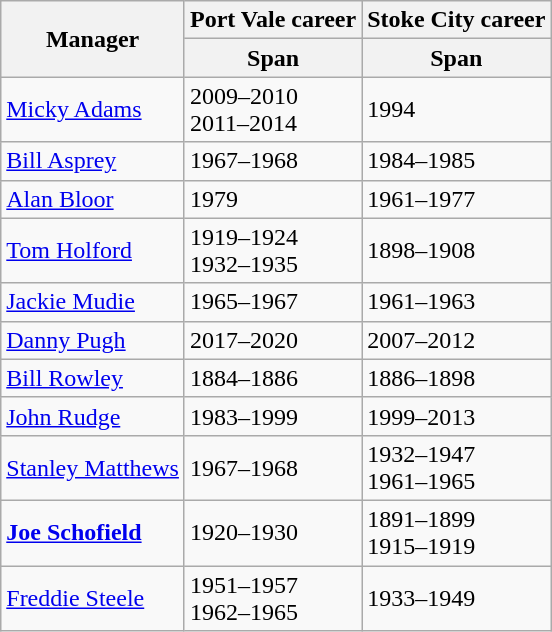<table class="wikitable">
<tr>
<th rowspan="2">Manager</th>
<th colspan="1">Port Vale career</th>
<th colspan="1">Stoke City career</th>
</tr>
<tr>
<th>Span</th>
<th>Span</th>
</tr>
<tr>
<td><a href='#'>Micky Adams</a></td>
<td>2009–2010<br>2011–2014</td>
<td>1994</td>
</tr>
<tr>
<td><a href='#'>Bill Asprey</a></td>
<td>1967–1968</td>
<td>1984–1985</td>
</tr>
<tr>
<td><a href='#'>Alan Bloor</a></td>
<td>1979</td>
<td>1961–1977</td>
</tr>
<tr>
<td><a href='#'>Tom Holford</a></td>
<td>1919–1924<br>1932–1935</td>
<td>1898–1908</td>
</tr>
<tr>
<td><a href='#'>Jackie Mudie</a></td>
<td>1965–1967</td>
<td>1961–1963</td>
</tr>
<tr>
<td><a href='#'>Danny Pugh</a></td>
<td>2017–2020</td>
<td>2007–2012</td>
</tr>
<tr>
<td><a href='#'>Bill Rowley</a></td>
<td>1884–1886</td>
<td>1886–1898</td>
</tr>
<tr>
<td><a href='#'>John Rudge</a></td>
<td>1983–1999</td>
<td>1999–2013</td>
</tr>
<tr>
<td><a href='#'>Stanley Matthews</a></td>
<td>1967–1968</td>
<td>1932–1947<br>1961–1965</td>
</tr>
<tr>
<td><strong><a href='#'>Joe Schofield</a></strong></td>
<td>1920–1930</td>
<td>1891–1899<br>1915–1919</td>
</tr>
<tr>
<td><a href='#'>Freddie Steele</a></td>
<td>1951–1957<br>1962–1965</td>
<td>1933–1949</td>
</tr>
</table>
